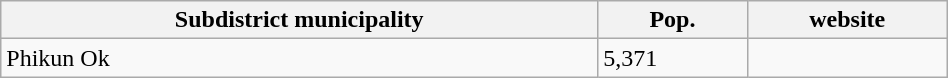<table class="wikitable" style="width:50%;">
<tr>
<th>Subdistrict municipality</th>
<th>Pop.</th>
<th>website</th>
</tr>
<tr>
<td>Phikun Ok</td>
<td>5,371</td>
<td></td>
</tr>
</table>
